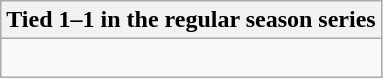<table class="wikitable collapsible collapsed">
<tr>
<th>Tied 1–1 in the regular season series</th>
</tr>
<tr>
<td><br>
</td>
</tr>
</table>
